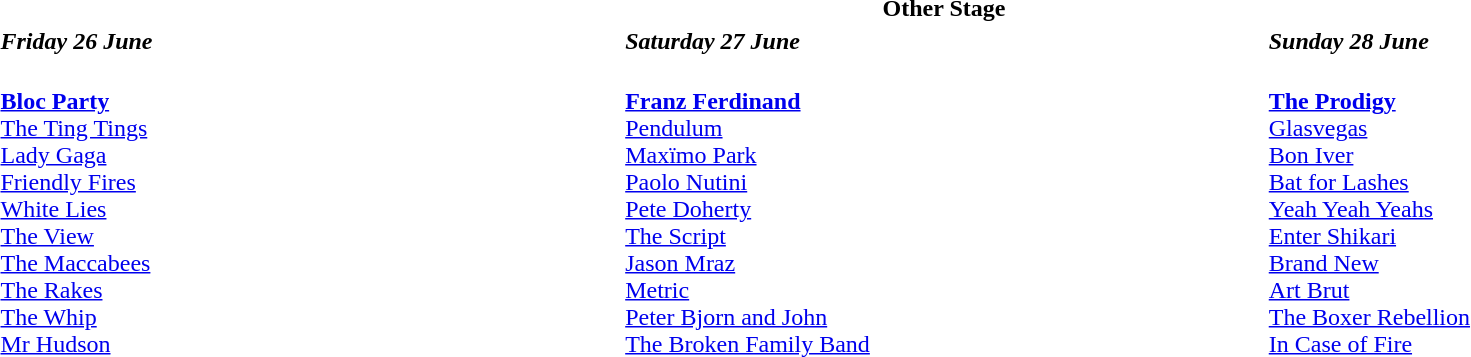<table class="collapsible collapsed" style="width:100%;">
<tr>
<th colspan=3>Other Stage</th>
</tr>
<tr>
<td style="width:33%;"><strong><em>Friday 26 June</em></strong></td>
<td style="width:34%;"><strong><em>Saturday 27 June</em></strong></td>
<td style="width:33%;"><strong><em>Sunday 28 June</em></strong></td>
</tr>
<tr valign="top">
<td><br><strong><a href='#'>Bloc Party</a></strong><br><a href='#'>The Ting Tings</a><br><a href='#'>Lady Gaga</a><br><a href='#'>Friendly Fires</a><br><a href='#'>White Lies</a><br><a href='#'>The View</a><br><a href='#'>The Maccabees</a><br><a href='#'>The Rakes</a><br><a href='#'>The Whip</a><br><a href='#'>Mr Hudson</a></td>
<td><br><strong><a href='#'>Franz Ferdinand</a></strong><br><a href='#'>Pendulum</a><br><a href='#'>Maxïmo Park</a><br><a href='#'>Paolo Nutini</a><br><a href='#'>Pete Doherty</a><br><a href='#'>The Script</a><br><a href='#'>Jason Mraz</a><br><a href='#'>Metric</a><br><a href='#'>Peter Bjorn and John</a><br><a href='#'>The Broken Family Band</a></td>
<td><br><strong><a href='#'>The Prodigy</a></strong><br><a href='#'>Glasvegas</a><br><a href='#'>Bon Iver</a><br><a href='#'>Bat for Lashes</a><br><a href='#'>Yeah Yeah Yeahs</a><br><a href='#'>Enter Shikari</a><br><a href='#'>Brand New</a><br><a href='#'>Art Brut</a><br><a href='#'>The Boxer Rebellion</a><br><a href='#'>In Case of Fire</a></td>
</tr>
</table>
